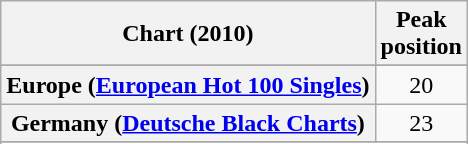<table class="wikitable sortable plainrowheaders" style="text-align:center">
<tr>
<th>Chart (2010)</th>
<th>Peak<br>position</th>
</tr>
<tr>
</tr>
<tr>
<th scope="row">Europe (<a href='#'>European Hot 100 Singles</a>)</th>
<td>20</td>
</tr>
<tr>
<th scope="row">Germany (<a href='#'>Deutsche Black Charts</a>)</th>
<td>23</td>
</tr>
<tr>
</tr>
<tr>
</tr>
<tr>
</tr>
<tr>
</tr>
</table>
